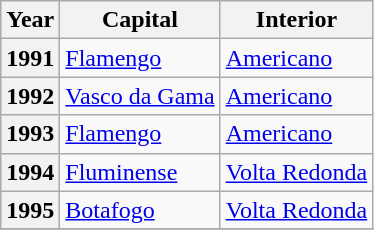<table class="wikitable">
<tr>
<th>Year</th>
<th>Capital</th>
<th>Interior</th>
</tr>
<tr>
<th>1991</th>
<td><a href='#'>Flamengo</a></td>
<td><a href='#'>Americano</a></td>
</tr>
<tr>
<th>1992</th>
<td><a href='#'>Vasco da Gama</a></td>
<td><a href='#'>Americano</a></td>
</tr>
<tr>
<th>1993</th>
<td><a href='#'>Flamengo</a></td>
<td><a href='#'>Americano</a></td>
</tr>
<tr>
<th>1994</th>
<td><a href='#'>Fluminense</a></td>
<td><a href='#'>Volta Redonda</a></td>
</tr>
<tr>
<th>1995</th>
<td><a href='#'>Botafogo</a></td>
<td><a href='#'>Volta Redonda</a></td>
</tr>
<tr>
</tr>
</table>
